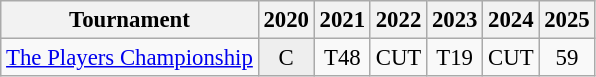<table class="wikitable" style="font-size:95%;text-align:center;">
<tr>
<th>Tournament</th>
<th>2020</th>
<th>2021</th>
<th>2022</th>
<th>2023</th>
<th>2024</th>
<th>2025</th>
</tr>
<tr>
<td align=left><a href='#'>The Players Championship</a></td>
<td style="background:#eeeeee;">C</td>
<td>T48</td>
<td>CUT</td>
<td>T19</td>
<td>CUT</td>
<td>59</td>
</tr>
</table>
